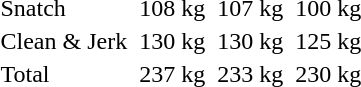<table>
<tr>
<td>Snatch</td>
<td></td>
<td>108 kg</td>
<td></td>
<td>107 kg</td>
<td></td>
<td>100 kg</td>
</tr>
<tr>
<td>Clean & Jerk</td>
<td></td>
<td>130 kg</td>
<td></td>
<td>130 kg</td>
<td></td>
<td>125 kg</td>
</tr>
<tr>
<td>Total</td>
<td></td>
<td>237 kg</td>
<td></td>
<td>233 kg</td>
<td></td>
<td>230 kg</td>
</tr>
</table>
